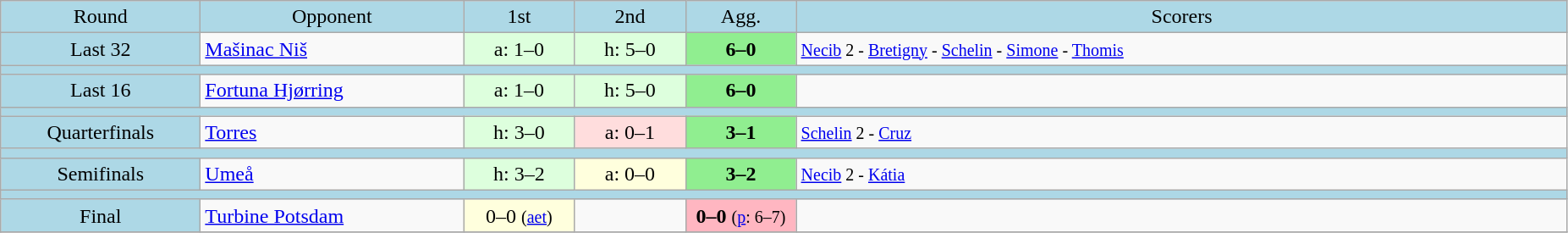<table class="wikitable" style="text-align:center">
<tr bgcolor=lightblue>
<td width=150px>Round</td>
<td width=200px>Opponent</td>
<td width=80px>1st</td>
<td width=80px>2nd</td>
<td width=80px>Agg.</td>
<td width=600px>Scorers</td>
</tr>
<tr>
<td bgcolor=lightblue>Last 32</td>
<td align=left> <a href='#'>Mašinac Niš</a></td>
<td bgcolor="#ddffdd">a: 1–0</td>
<td bgcolor="#ddffdd">h: 5–0</td>
<td bgcolor=lightgreen><strong>6–0</strong></td>
<td align=left><small><a href='#'>Necib</a> 2 - <a href='#'>Bretigny</a> - <a href='#'>Schelin</a> - <a href='#'>Simone</a> - <a href='#'>Thomis</a></small></td>
</tr>
<tr bgcolor=lightblue>
<td colspan=6></td>
</tr>
<tr>
<td bgcolor=lightblue>Last 16</td>
<td align=left> <a href='#'>Fortuna Hjørring</a></td>
<td bgcolor="#ddffdd">a: 1–0</td>
<td bgcolor="#ddffdd">h: 5–0</td>
<td bgcolor=lightgreen><strong>6–0</strong></td>
<td align=left></td>
</tr>
<tr bgcolor=lightblue>
<td colspan=6></td>
</tr>
<tr>
<td bgcolor=lightblue>Quarterfinals</td>
<td align=left> <a href='#'>Torres</a></td>
<td bgcolor="#ddffdd">h: 3–0</td>
<td bgcolor="#ffdddd">a: 0–1</td>
<td bgcolor=lightgreen><strong>3–1</strong></td>
<td align=left><small><a href='#'>Schelin</a> 2 - <a href='#'>Cruz</a></small></td>
</tr>
<tr bgcolor=lightblue>
<td colspan=6></td>
</tr>
<tr>
<td bgcolor=lightblue>Semifinals</td>
<td align=left> <a href='#'>Umeå</a></td>
<td bgcolor="#ddffdd">h: 3–2</td>
<td bgcolor="#ffffdd">a: 0–0</td>
<td bgcolor=lightgreen><strong>3–2</strong></td>
<td align=left><small><a href='#'>Necib</a> 2 - <a href='#'>Kátia</a></small></td>
</tr>
<tr bgcolor=lightblue>
<td colspan=6></td>
</tr>
<tr>
<td bgcolor=lightblue>Final</td>
<td align=left> <a href='#'>Turbine Potsdam</a></td>
<td bgcolor="#ffffdd">0–0 <small>(<a href='#'>aet</a>)</small></td>
<td></td>
<td bgcolor=lightpink><strong>0–0</strong> <small>(<a href='#'>p</a>: 6–7)</small></td>
<td align=left></td>
</tr>
<tr>
</tr>
</table>
